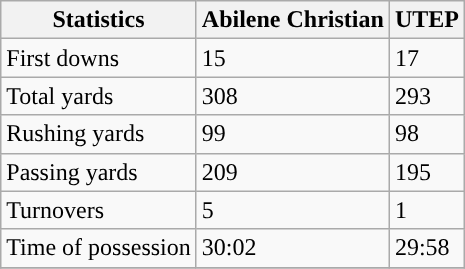<table class="wikitable">
<tr>
<th>Statistics</th>
<th>Abilene Christian</th>
<th>UTEP</th>
</tr>
<tr>
<td>First downs</td>
<td>15</td>
<td>17</td>
</tr>
<tr>
<td>Total yards</td>
<td>308</td>
<td>293</td>
</tr>
<tr>
<td>Rushing yards</td>
<td>99</td>
<td>98</td>
</tr>
<tr>
<td>Passing yards</td>
<td>209</td>
<td>195</td>
</tr>
<tr>
<td>Turnovers</td>
<td>5</td>
<td>1</td>
</tr>
<tr>
<td>Time of possession</td>
<td>30:02</td>
<td>29:58</td>
</tr>
<tr>
</tr>
</table>
